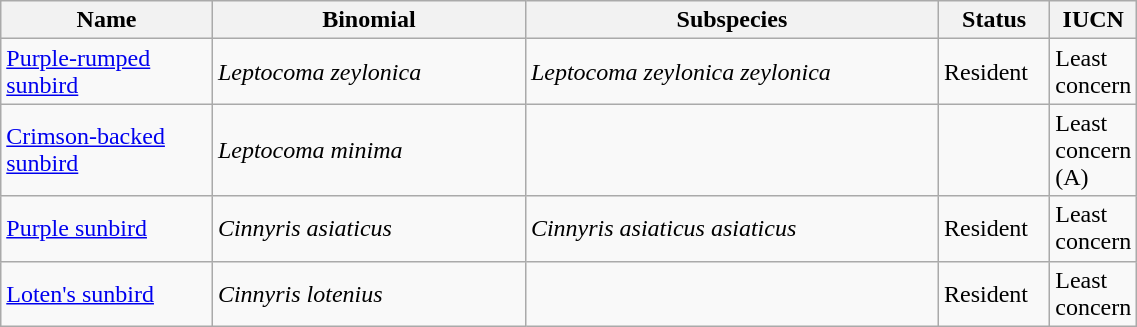<table width=60% class="wikitable">
<tr>
<th width=20%>Name</th>
<th width=30%>Binomial</th>
<th width=40%>Subspecies</th>
<th width=30%>Status</th>
<th width=30%>IUCN</th>
</tr>
<tr>
<td><a href='#'>Purple-rumped sunbird</a><br>
</td>
<td><em>Leptocoma zeylonica</em></td>
<td><em>Leptocoma zeylonica zeylonica</em></td>
<td>Resident</td>
<td>Least concern</td>
</tr>
<tr>
<td><a href='#'>Crimson-backed sunbird</a><br></td>
<td><em>Leptocoma minima</em></td>
<td></td>
<td></td>
<td>Least concern<br>(A)</td>
</tr>
<tr>
<td><a href='#'>Purple sunbird</a><br></td>
<td><em>Cinnyris asiaticus</em></td>
<td><em>Cinnyris asiaticus asiaticus</em></td>
<td>Resident</td>
<td>Least concern</td>
</tr>
<tr>
<td><a href='#'>Loten's sunbird</a><br>
</td>
<td><em>Cinnyris lotenius</em></td>
<td></td>
<td>Resident</td>
<td>Least concern</td>
</tr>
</table>
